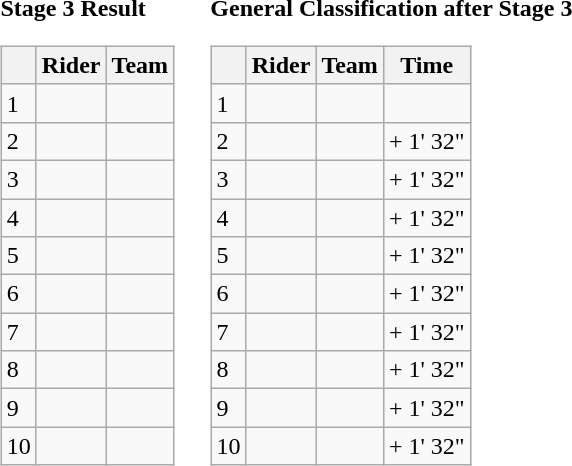<table>
<tr>
<td><strong>Stage 3 Result</strong><br><table class="wikitable">
<tr>
<th></th>
<th>Rider</th>
<th>Team</th>
</tr>
<tr>
<td>1</td>
<td></td>
<td></td>
</tr>
<tr>
<td>2</td>
<td></td>
<td></td>
</tr>
<tr>
<td>3</td>
<td></td>
<td></td>
</tr>
<tr>
<td>4</td>
<td></td>
<td></td>
</tr>
<tr>
<td>5</td>
<td></td>
<td></td>
</tr>
<tr>
<td>6</td>
<td></td>
<td></td>
</tr>
<tr>
<td>7</td>
<td></td>
<td></td>
</tr>
<tr>
<td>8</td>
<td></td>
<td></td>
</tr>
<tr>
<td>9</td>
<td></td>
<td></td>
</tr>
<tr>
<td>10</td>
<td></td>
<td></td>
</tr>
</table>
</td>
<td></td>
<td><strong>General Classification after Stage 3</strong><br><table class="wikitable">
<tr>
<th></th>
<th>Rider</th>
<th>Team</th>
<th>Time</th>
</tr>
<tr>
<td>1</td>
<td> </td>
<td></td>
<td align="right"></td>
</tr>
<tr>
<td>2</td>
<td></td>
<td></td>
<td align="right">+ 1' 32"</td>
</tr>
<tr>
<td>3</td>
<td></td>
<td></td>
<td align="right">+ 1' 32"</td>
</tr>
<tr>
<td>4</td>
<td></td>
<td></td>
<td align="right">+ 1' 32"</td>
</tr>
<tr>
<td>5</td>
<td></td>
<td></td>
<td align="right">+ 1' 32"</td>
</tr>
<tr>
<td>6</td>
<td></td>
<td></td>
<td align="right">+ 1' 32"</td>
</tr>
<tr>
<td>7</td>
<td></td>
<td></td>
<td align="right">+ 1' 32"</td>
</tr>
<tr>
<td>8</td>
<td></td>
<td></td>
<td align="right">+ 1' 32"</td>
</tr>
<tr>
<td>9</td>
<td></td>
<td></td>
<td align="right">+ 1' 32"</td>
</tr>
<tr>
<td>10</td>
<td></td>
<td></td>
<td align="right">+ 1' 32"</td>
</tr>
</table>
</td>
</tr>
</table>
